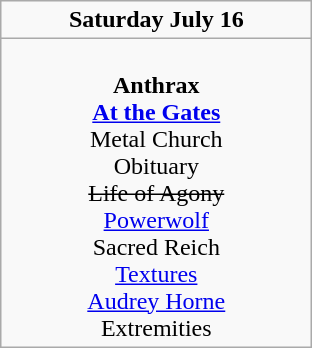<table class="wikitable">
<tr>
<td colspan="3" align="center"><strong>Saturday July 16</strong></td>
</tr>
<tr>
<td valign="top" align="center" width=200><br><strong>Anthrax</strong>
<br><strong><a href='#'>At the Gates</a></strong>
<br>Metal Church
<br>Obituary
<br><s>Life of Agony</s>
<br><a href='#'>Powerwolf</a>
<br>Sacred Reich
<br><a href='#'>Textures</a>
<br><a href='#'>Audrey Horne</a>
<br>Extremities</td>
</tr>
</table>
